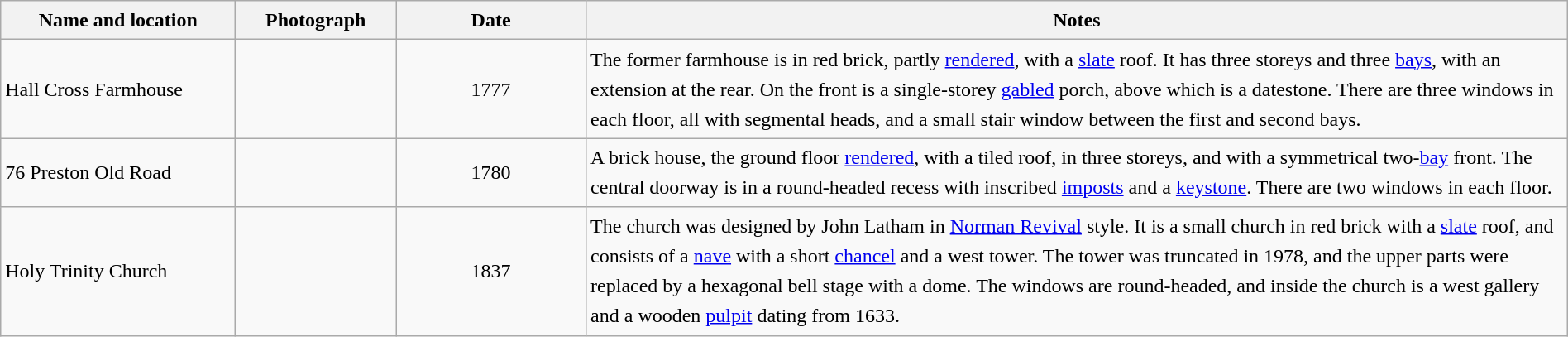<table class="wikitable sortable plainrowheaders" style="width:100%;border:0px;text-align:left;line-height:150%;">
<tr>
<th scope="col"  style="width:150px">Name and location</th>
<th scope="col"  style="width:100px" class="unsortable">Photograph</th>
<th scope="col"  style="width:120px">Date</th>
<th scope="col"  style="width:650px" class="unsortable">Notes</th>
</tr>
<tr>
<td>Hall Cross Farmhouse<br><small></small></td>
<td></td>
<td align="center">1777</td>
<td>The former farmhouse is in red brick, partly <a href='#'>rendered</a>, with a <a href='#'>slate</a> roof.  It has three storeys and three <a href='#'>bays</a>, with an extension at the rear.  On the front is a single-storey <a href='#'>gabled</a> porch, above which is a datestone.  There are three windows in each floor, all with segmental heads, and a small stair window between the first and second bays.</td>
</tr>
<tr>
<td>76 Preston Old Road<br><small></small></td>
<td></td>
<td align="center">1780</td>
<td>A brick house, the ground floor <a href='#'>rendered</a>, with a tiled roof, in three storeys, and with a symmetrical two-<a href='#'>bay</a> front.  The central doorway is in a round-headed recess with inscribed <a href='#'>imposts</a> and a <a href='#'>keystone</a>.  There are two windows in each floor.</td>
</tr>
<tr>
<td>Holy Trinity Church<br><small></small></td>
<td></td>
<td align="center">1837</td>
<td>The church was designed by John Latham in <a href='#'>Norman Revival</a> style.  It is a small church in red brick with a <a href='#'>slate</a> roof, and consists of a <a href='#'>nave</a> with a short <a href='#'>chancel</a> and a west tower.  The tower was truncated in 1978, and the upper parts were replaced by a hexagonal bell stage with a dome. The windows are round-headed, and inside the church is a west gallery and a wooden <a href='#'>pulpit</a> dating from 1633.</td>
</tr>
<tr>
</tr>
</table>
